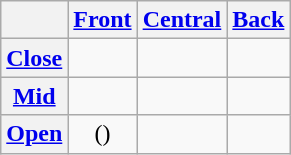<table class="wikitable" style="text-align:center">
<tr>
<th></th>
<th><a href='#'>Front</a></th>
<th><a href='#'>Central</a></th>
<th><a href='#'>Back</a></th>
</tr>
<tr>
<th><a href='#'>Close</a></th>
<td>  </td>
<td></td>
<td>  </td>
</tr>
<tr>
<th><a href='#'>Mid</a></th>
<td>  </td>
<td></td>
<td>  </td>
</tr>
<tr>
<th><a href='#'>Open</a></th>
<td>()</td>
<td>  </td>
<td></td>
</tr>
</table>
